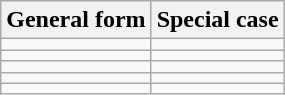<table class="wikitable">
<tr>
<th>General form</th>
<th>Special case</th>
</tr>
<tr>
<td></td>
<td></td>
</tr>
<tr>
<td></td>
<td></td>
</tr>
<tr>
<td></td>
<td></td>
</tr>
<tr>
<td></td>
<td></td>
</tr>
<tr>
<td></td>
<td></td>
</tr>
</table>
